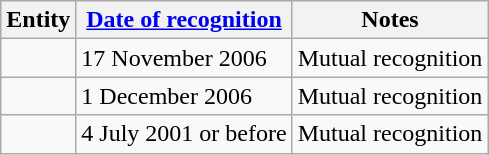<table class="wikitable">
<tr>
<th>Entity</th>
<th><a href='#'>Date of recognition</a></th>
<th>Notes</th>
</tr>
<tr>
<td></td>
<td>17 November 2006</td>
<td>Mutual recognition</td>
</tr>
<tr>
<td></td>
<td>1 December 2006</td>
<td>Mutual recognition</td>
</tr>
<tr>
<td></td>
<td>4 July 2001 or before</td>
<td>Mutual recognition</td>
</tr>
</table>
